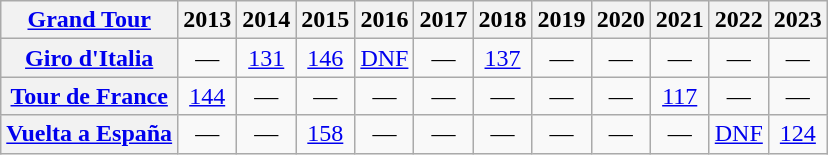<table class="wikitable plainrowheaders">
<tr>
<th scope="col"><a href='#'>Grand Tour</a></th>
<th scope="col">2013</th>
<th scope="col">2014</th>
<th scope="col">2015</th>
<th scope="col">2016</th>
<th scope="col">2017</th>
<th scope="col">2018</th>
<th scope="col">2019</th>
<th scope="col">2020</th>
<th scope="col">2021</th>
<th scope="col">2022</th>
<th scope="col">2023</th>
</tr>
<tr style="text-align:center;">
<th scope="row"> <a href='#'>Giro d'Italia</a></th>
<td>—</td>
<td><a href='#'>131</a></td>
<td><a href='#'>146</a></td>
<td><a href='#'>DNF</a></td>
<td>—</td>
<td><a href='#'>137</a></td>
<td>—</td>
<td>—</td>
<td>—</td>
<td>—</td>
<td>—</td>
</tr>
<tr style="text-align:center;">
<th scope="row"> <a href='#'>Tour de France</a></th>
<td><a href='#'>144</a></td>
<td>—</td>
<td>—</td>
<td>—</td>
<td>—</td>
<td>—</td>
<td>—</td>
<td>—</td>
<td><a href='#'>117</a></td>
<td>—</td>
<td>—</td>
</tr>
<tr style="text-align:center;">
<th scope="row"> <a href='#'>Vuelta a España</a></th>
<td>—</td>
<td>—</td>
<td><a href='#'>158</a></td>
<td>—</td>
<td>—</td>
<td>—</td>
<td>—</td>
<td>—</td>
<td>—</td>
<td><a href='#'>DNF</a></td>
<td><a href='#'>124</a></td>
</tr>
</table>
